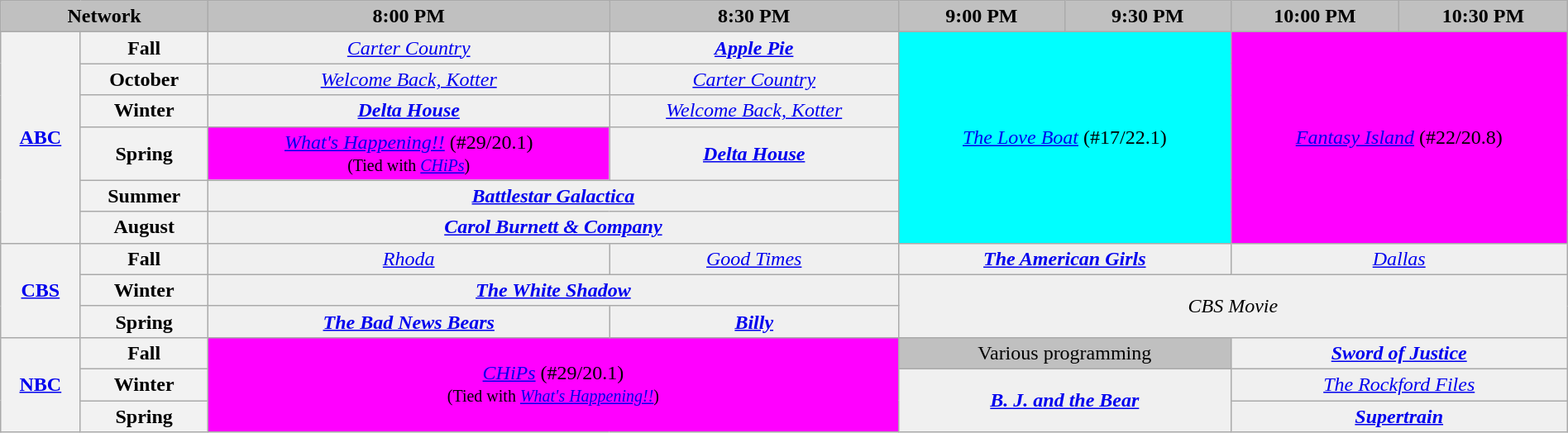<table class="wikitable" style="width:100%;margin-right:0;text-align:center">
<tr>
<th colspan="2" style="background-color:#C0C0C0;text-align:center">Network</th>
<th style="background-color:#C0C0C0;text-align:center">8:00 PM</th>
<th style="background-color:#C0C0C0;text-align:center">8:30 PM</th>
<th style="background-color:#C0C0C0;text-align:center">9:00 PM</th>
<th style="background-color:#C0C0C0;text-align:center">9:30 PM</th>
<th style="background-color:#C0C0C0;text-align:center">10:00 PM</th>
<th style="background-color:#C0C0C0;text-align:center">10:30 PM</th>
</tr>
<tr>
<th bgcolor="#C0C0C0" rowspan="6"><a href='#'>ABC</a></th>
<th>Fall</th>
<td bgcolor="#F0F0F0"><em><a href='#'>Carter Country</a></em></td>
<td bgcolor="#F0F0F0"><strong><em><a href='#'>Apple Pie</a></em></strong></td>
<td bgcolor="#00FFFF" colspan="2" rowspan="6"><em><a href='#'>The Love Boat</a></em> (#17/22.1)</td>
<td bgcolor="#FF00FF" colspan="2" rowspan="6"><em><a href='#'>Fantasy Island</a></em> (#22/20.8)</td>
</tr>
<tr>
<th>October</th>
<td bgcolor="#F0F0F0"><em><a href='#'>Welcome Back, Kotter</a></em></td>
<td bgcolor="#F0F0F0"><em><a href='#'>Carter Country</a></em></td>
</tr>
<tr>
<th>Winter</th>
<td bgcolor="#F0F0F0"><strong><em><a href='#'>Delta House</a></em></strong></td>
<td bgcolor="#F0F0F0"><em><a href='#'>Welcome Back, Kotter</a></em></td>
</tr>
<tr>
<th>Spring</th>
<td bgcolor="#FF00FF"><em><a href='#'>What's Happening!!</a></em> (#29/20.1)<br><small>(Tied with <em><a href='#'>CHiPs</a></em>)</small></td>
<td bgcolor="#F0F0F0"><strong><em><a href='#'>Delta House</a></em></strong></td>
</tr>
<tr>
<th>Summer</th>
<td bgcolor="#F0F0F0" colspan="2"><strong><em><a href='#'>Battlestar Galactica</a></em></strong></td>
</tr>
<tr>
<th>August</th>
<td bgcolor="#F0F0F0" colspan="2"><strong><em><a href='#'>Carol Burnett & Company</a></em></strong></td>
</tr>
<tr>
<th bgcolor="#C0C0C0" rowspan="3"><a href='#'>CBS</a></th>
<th>Fall</th>
<td bgcolor="#F0F0F0"><em><a href='#'>Rhoda</a></em></td>
<td bgcolor="#F0F0F0"><em><a href='#'>Good Times</a></em></td>
<td bgcolor="#F0F0F0" colspan="2"><strong><em><a href='#'>The American Girls</a></em></strong></td>
<td bgcolor="#F0F0F0" colspan="2"><em><a href='#'>Dallas</a></em></td>
</tr>
<tr>
<th>Winter</th>
<td bgcolor="#F0F0F0" colspan="2"><strong><em><a href='#'>The White Shadow</a></em></strong></td>
<td bgcolor="#F0F0F0" colspan="4" rowspan="2"><em>CBS Movie</em></td>
</tr>
<tr>
<th>Spring</th>
<td bgcolor="#F0F0F0"><strong><em><a href='#'>The Bad News Bears</a></em></strong></td>
<td bgcolor="#F0F0F0"><strong><em><a href='#'>Billy</a></em></strong></td>
</tr>
<tr>
<th bgcolor="#C0C0C0" rowspan="3"><a href='#'>NBC</a></th>
<th>Fall</th>
<td bgcolor="#FF00FF" colspan="2" rowspan="3"><em><a href='#'>CHiPs</a></em> (#29/20.1)<br><small>(Tied with <em><a href='#'>What's Happening!!</a></em>)</small></td>
<td bgcolor="#C0C0C0" colspan="2">Various programming</td>
<td bgcolor="#F0F0F0" colspan="2"><strong><em><a href='#'>Sword of Justice</a></em></strong></td>
</tr>
<tr>
<th>Winter</th>
<td bgcolor="#F0F0F0" colspan="2" rowspan="2"><strong><em><a href='#'>B. J. and the Bear</a></em></strong></td>
<td bgcolor="#F0F0F0" colspan="2"><em><a href='#'>The Rockford Files</a></em></td>
</tr>
<tr>
<th>Spring</th>
<td bgcolor="#F0F0F0" colspan="2"><strong><em><a href='#'>Supertrain</a></em></strong></td>
</tr>
</table>
